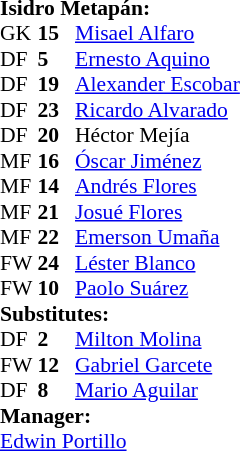<table style="font-size: 90%" cellspacing="0" cellpadding="0">
<tr>
<td colspan="4"><strong>Isidro Metapán:</strong></td>
</tr>
<tr>
<th width="25"></th>
<th width="25"></th>
</tr>
<tr>
<td>GK</td>
<td><strong>15</strong></td>
<td> <a href='#'>Misael Alfaro</a></td>
<td></td>
</tr>
<tr>
<td>DF</td>
<td><strong>5</strong></td>
<td> <a href='#'>Ernesto Aquino</a></td>
</tr>
<tr>
<td>DF</td>
<td><strong>19</strong></td>
<td> <a href='#'>Alexander Escobar</a></td>
<td></td>
<td></td>
</tr>
<tr>
<td>DF</td>
<td><strong>23</strong></td>
<td> <a href='#'>Ricardo Alvarado</a></td>
</tr>
<tr>
<td>DF</td>
<td><strong>20</strong></td>
<td> Héctor Mejía</td>
</tr>
<tr>
<td>MF</td>
<td><strong>16</strong></td>
<td> <a href='#'>Óscar Jiménez</a></td>
</tr>
<tr>
<td>MF</td>
<td><strong>14</strong></td>
<td> <a href='#'>Andrés Flores</a></td>
</tr>
<tr>
<td>MF</td>
<td><strong>21</strong></td>
<td> <a href='#'>Josué Flores</a></td>
<td></td>
<td></td>
</tr>
<tr>
<td>MF</td>
<td><strong>22</strong></td>
<td> <a href='#'>Emerson Umaña</a></td>
</tr>
<tr>
<td>FW</td>
<td><strong>24</strong></td>
<td> <a href='#'>Léster Blanco</a></td>
<td></td>
<td></td>
</tr>
<tr>
<td>FW</td>
<td><strong>10</strong></td>
<td> <a href='#'>Paolo Suárez</a></td>
<td></td>
</tr>
<tr>
<td colspan=3><strong>Substitutes:</strong></td>
</tr>
<tr>
<td>DF</td>
<td><strong>2</strong></td>
<td> <a href='#'>Milton Molina</a></td>
<td></td>
<td></td>
</tr>
<tr>
<td>FW</td>
<td><strong>12</strong></td>
<td> <a href='#'>Gabriel Garcete</a></td>
<td></td>
<td></td>
</tr>
<tr>
<td>DF</td>
<td><strong>8</strong></td>
<td> <a href='#'>Mario Aguilar</a></td>
<td></td>
<td></td>
</tr>
<tr>
<td colspan=3><strong>Manager:</strong></td>
</tr>
<tr>
<td colspan=4> <a href='#'>Edwin Portillo</a></td>
</tr>
</table>
